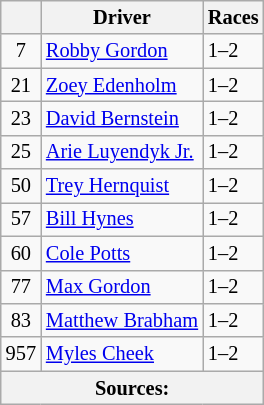<table class="wikitable" style="font-size: 85%">
<tr>
<th></th>
<th>Driver</th>
<th>Races</th>
</tr>
<tr>
<td align=center>7</td>
<td> <a href='#'>Robby Gordon</a></td>
<td>1–2</td>
</tr>
<tr>
<td align=center>21</td>
<td> <a href='#'>Zoey Edenholm</a></td>
<td>1–2</td>
</tr>
<tr>
<td align=center>23</td>
<td> <a href='#'>David Bernstein</a></td>
<td>1–2</td>
</tr>
<tr>
<td align=center>25</td>
<td> <a href='#'>Arie Luyendyk Jr.</a></td>
<td>1–2</td>
</tr>
<tr>
<td align=center>50</td>
<td> <a href='#'>Trey Hernquist</a></td>
<td>1–2</td>
</tr>
<tr>
<td align=center>57</td>
<td> <a href='#'>Bill Hynes</a></td>
<td>1–2</td>
</tr>
<tr>
<td align=center>60</td>
<td> <a href='#'>Cole Potts</a></td>
<td>1–2</td>
</tr>
<tr>
<td align=center>77</td>
<td> <a href='#'>Max Gordon</a></td>
<td>1–2</td>
</tr>
<tr>
<td align=center>83</td>
<td> <a href='#'>Matthew Brabham</a></td>
<td>1–2</td>
</tr>
<tr>
<td align=center>957</td>
<td> <a href='#'>Myles Cheek</a></td>
<td>1–2</td>
</tr>
<tr>
<th colspan=3>Sources:</th>
</tr>
</table>
